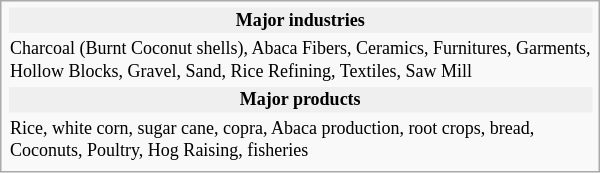<table class="infobox" style="font-size: 75%">
<tr>
<th style="background:#EFEFEF">Major industries</th>
</tr>
<tr>
<td>Charcoal (Burnt Coconut shells), Abaca Fibers, Ceramics, Furnitures, Garments,<br>Hollow Blocks, Gravel, Sand, Rice Refining, Textiles, Saw Mill</td>
</tr>
<tr>
<th style="background:#EFEFEF">Major products</th>
</tr>
<tr>
<td>Rice, white corn, sugar cane, copra, Abaca production, root crops, bread,<br>Coconuts, Poultry, Hog Raising, fisheries</td>
</tr>
</table>
